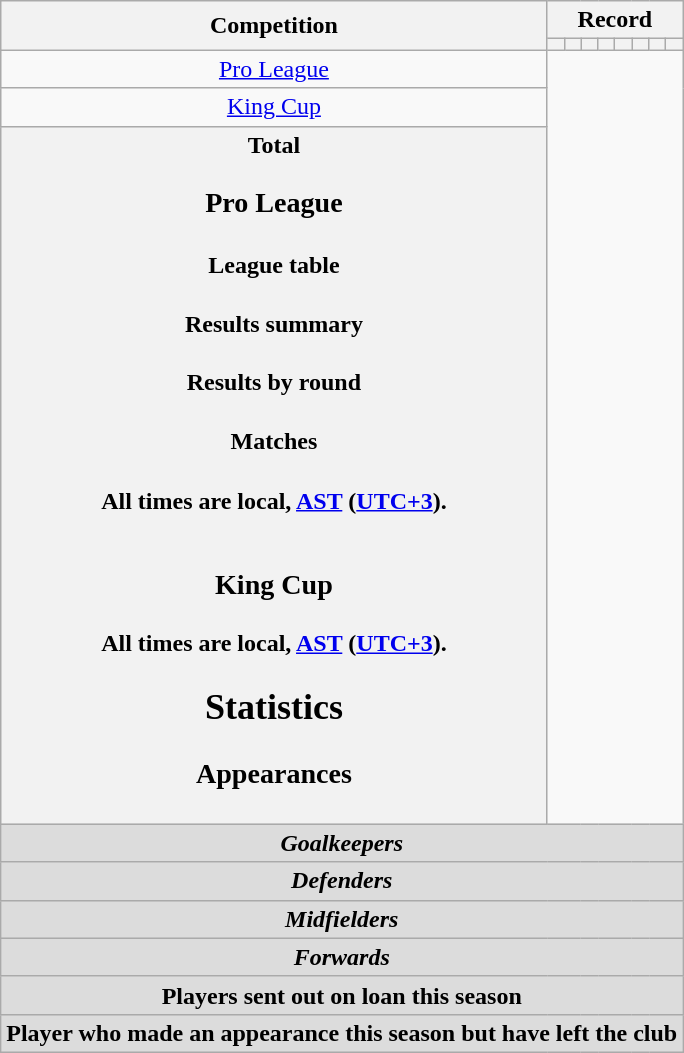<table class="wikitable" style="text-align: center">
<tr>
<th rowspan=2>Competition</th>
<th colspan=8>Record</th>
</tr>
<tr>
<th></th>
<th></th>
<th></th>
<th></th>
<th></th>
<th></th>
<th></th>
<th></th>
</tr>
<tr>
<td><a href='#'>Pro League</a><br></td>
</tr>
<tr>
<td><a href='#'>King Cup</a><br></td>
</tr>
<tr>
<th>Total<br>
<h3>Pro League</h3><h4>League table</h4><h4>Results summary</h4>
<h4>Results by round</h4><h4>Matches</h4>All times are local, <a href='#'>AST</a> (<a href='#'>UTC+3</a>).<br>


<br>




























<h3>King Cup</h3>
All times are local, <a href='#'>AST</a> (<a href='#'>UTC+3</a>).<br>
<h2>Statistics</h2><h3>Appearances</h3></th>
</tr>
<tr>
<th colspan=14 style=background:#dcdcdc; text-align:center><em>Goalkeepers</em><br>


</th>
</tr>
<tr>
<th colspan=14 style=background:#dcdcdc; text-align:center><em>Defenders</em><br>







</th>
</tr>
<tr>
<th colspan=14 style=background:#dcdcdc; text-align:center><em>Midfielders</em><br>













</th>
</tr>
<tr>
<th colspan=14 style=background:#dcdcdc; text-align:center><em>Forwards</em><br>


</th>
</tr>
<tr>
<th colspan=16 style=background:#dcdcdc; text-align:center>Players sent out on loan this season<br>
</th>
</tr>
<tr>
<th colspan=18 style=background:#dcdcdc; text-align:center>Player who made an appearance this season but have left the club<br>
</th>
</tr>
</table>
